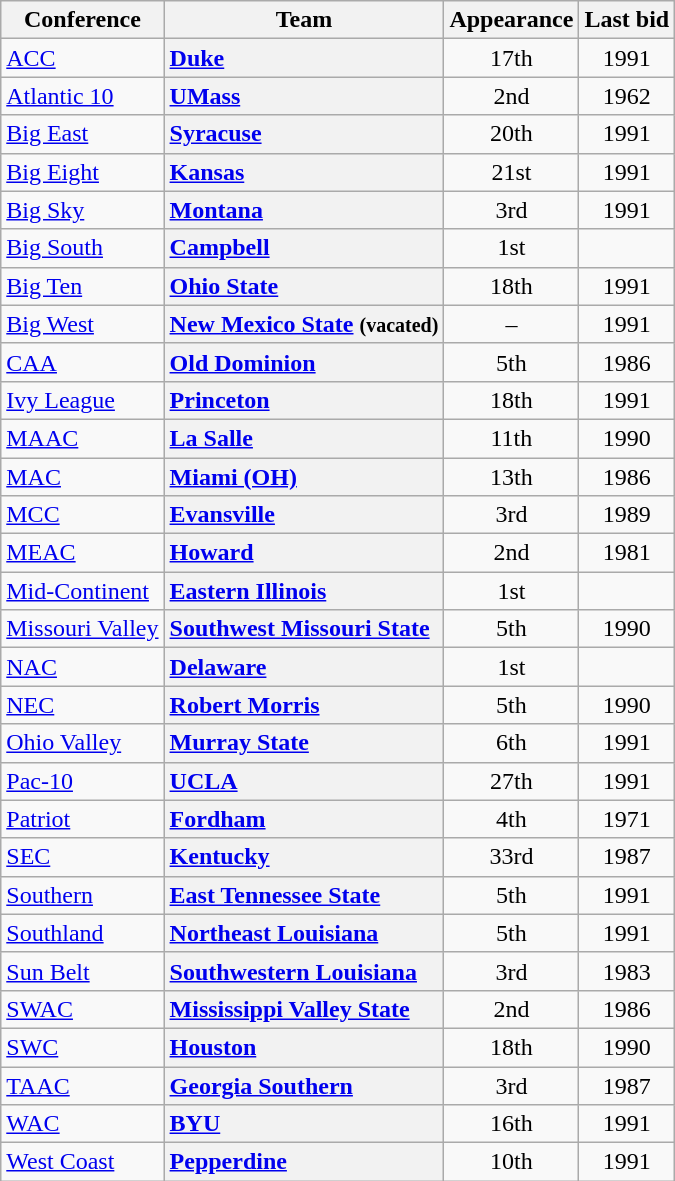<table class="wikitable sortable plainrowheaders">
<tr>
<th scope="col">Conference</th>
<th scope="col">Team</th>
<th scope="col" data-sort-type="number">Appearance</th>
<th scope="col">Last bid</th>
</tr>
<tr>
<td><a href='#'>ACC</a></td>
<th scope="row" style="text-align:left"><a href='#'>Duke</a></th>
<td align=center>17th</td>
<td align=center>1991</td>
</tr>
<tr>
<td><a href='#'>Atlantic 10</a></td>
<th scope="row" style="text-align:left"><a href='#'>UMass</a></th>
<td align=center>2nd</td>
<td align=center>1962</td>
</tr>
<tr>
<td><a href='#'>Big East</a></td>
<th scope="row" style="text-align:left"><a href='#'>Syracuse</a></th>
<td align=center>20th</td>
<td align=center>1991</td>
</tr>
<tr>
<td><a href='#'>Big Eight</a></td>
<th scope="row" style="text-align:left"><a href='#'>Kansas</a></th>
<td align=center>21st</td>
<td align=center>1991</td>
</tr>
<tr>
<td><a href='#'>Big Sky</a></td>
<th scope="row" style="text-align:left"><a href='#'>Montana</a></th>
<td align=center>3rd</td>
<td align=center>1991</td>
</tr>
<tr>
<td><a href='#'>Big South</a></td>
<th scope="row" style="text-align:left"><a href='#'>Campbell</a></th>
<td align=center>1st</td>
<td align=center></td>
</tr>
<tr>
<td><a href='#'>Big Ten</a></td>
<th scope="row" style="text-align:left"><a href='#'>Ohio State</a></th>
<td align=center>18th</td>
<td align=center>1991</td>
</tr>
<tr>
<td><a href='#'>Big West</a></td>
<th scope="row" style="text-align:left"><a href='#'>New Mexico State</a> <small>(vacated)</small></th>
<td align=center>–</td>
<td align=center>1991</td>
</tr>
<tr>
<td><a href='#'>CAA</a></td>
<th scope="row" style="text-align:left"><a href='#'>Old Dominion</a></th>
<td align=center>5th</td>
<td align=center>1986</td>
</tr>
<tr>
<td><a href='#'>Ivy League</a></td>
<th scope="row" style="text-align:left"><a href='#'>Princeton</a></th>
<td align=center>18th</td>
<td align=center>1991</td>
</tr>
<tr>
<td><a href='#'>MAAC</a></td>
<th scope="row" style="text-align:left"><a href='#'>La Salle</a></th>
<td align=center>11th</td>
<td align=center>1990</td>
</tr>
<tr>
<td><a href='#'>MAC</a></td>
<th scope="row" style="text-align:left"><a href='#'>Miami (OH)</a></th>
<td align=center>13th</td>
<td align=center>1986</td>
</tr>
<tr>
<td><a href='#'>MCC</a></td>
<th scope="row" style="text-align:left"><a href='#'>Evansville</a></th>
<td align=center>3rd</td>
<td align=center>1989</td>
</tr>
<tr>
<td><a href='#'>MEAC</a></td>
<th scope="row" style="text-align:left"><a href='#'>Howard</a></th>
<td align=center>2nd</td>
<td align=center>1981</td>
</tr>
<tr>
<td><a href='#'>Mid-Continent</a></td>
<th scope="row" style="text-align:left"><a href='#'>Eastern Illinois</a></th>
<td align=center>1st</td>
<td align=center></td>
</tr>
<tr>
<td><a href='#'>Missouri Valley</a></td>
<th scope="row" style="text-align:left"><a href='#'>Southwest Missouri State</a></th>
<td align=center>5th</td>
<td align=center>1990</td>
</tr>
<tr>
<td><a href='#'>NAC</a></td>
<th scope="row" style="text-align:left"><a href='#'>Delaware</a></th>
<td align=center>1st</td>
<td align=center></td>
</tr>
<tr>
<td><a href='#'>NEC</a></td>
<th scope="row" style="text-align:left"><a href='#'>Robert Morris</a></th>
<td align=center>5th</td>
<td align=center>1990</td>
</tr>
<tr>
<td><a href='#'>Ohio Valley</a></td>
<th scope="row" style="text-align:left"><a href='#'>Murray State</a></th>
<td align=center>6th</td>
<td align=center>1991</td>
</tr>
<tr>
<td><a href='#'>Pac-10</a></td>
<th scope="row" style="text-align:left"><a href='#'>UCLA</a></th>
<td align=center>27th</td>
<td align=center>1991</td>
</tr>
<tr>
<td><a href='#'>Patriot</a></td>
<th scope="row" style="text-align:left"><a href='#'>Fordham</a></th>
<td align=center>4th</td>
<td align=center>1971</td>
</tr>
<tr>
<td><a href='#'>SEC</a></td>
<th scope="row" style="text-align:left"><a href='#'>Kentucky</a></th>
<td align=center>33rd</td>
<td align=center>1987</td>
</tr>
<tr>
<td><a href='#'>Southern</a></td>
<th scope="row" style="text-align:left"><a href='#'>East Tennessee State</a></th>
<td align=center>5th</td>
<td align=center>1991</td>
</tr>
<tr>
<td><a href='#'>Southland</a></td>
<th scope="row" style="text-align:left"><a href='#'>Northeast Louisiana</a></th>
<td align=center>5th</td>
<td align=center>1991</td>
</tr>
<tr>
<td><a href='#'>Sun Belt</a></td>
<th scope="row" style="text-align:left"><a href='#'>Southwestern Louisiana</a></th>
<td align=center>3rd</td>
<td align=center>1983</td>
</tr>
<tr>
<td><a href='#'>SWAC</a></td>
<th scope="row" style="text-align:left"><a href='#'>Mississippi Valley State</a></th>
<td align=center>2nd</td>
<td align=center>1986</td>
</tr>
<tr>
<td><a href='#'>SWC</a></td>
<th scope="row" style="text-align:left"><a href='#'>Houston</a></th>
<td align=center>18th</td>
<td align=center>1990</td>
</tr>
<tr>
<td><a href='#'>TAAC</a></td>
<th scope="row" style="text-align:left"><a href='#'>Georgia Southern</a></th>
<td align=center>3rd</td>
<td align=center>1987</td>
</tr>
<tr>
<td><a href='#'>WAC</a></td>
<th scope="row" style="text-align:left"><a href='#'>BYU</a></th>
<td align=center>16th</td>
<td align=center>1991</td>
</tr>
<tr>
<td><a href='#'>West Coast</a></td>
<th scope="row" style="text-align:left"><a href='#'>Pepperdine</a></th>
<td align=center>10th</td>
<td align=center>1991</td>
</tr>
</table>
